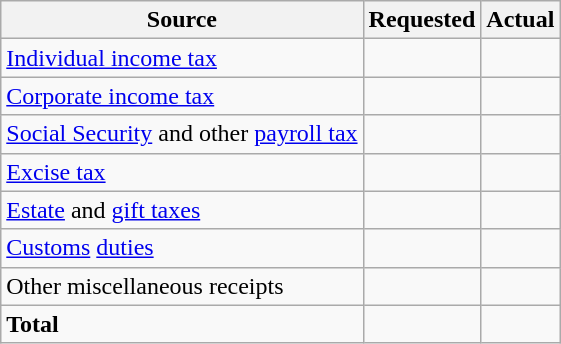<table class="wikitable sortable">
<tr>
<th>Source</th>
<th>Requested</th>
<th>Actual</th>
</tr>
<tr>
<td><a href='#'>Individual income tax</a></td>
<td style="text-align:right"></td>
<td style="text-align:right"></td>
</tr>
<tr>
<td><a href='#'>Corporate income tax</a></td>
<td style="text-align:right"></td>
<td style="text-align:right"></td>
</tr>
<tr>
<td><a href='#'>Social Security</a> and other <a href='#'>payroll tax</a></td>
<td style="text-align:right"></td>
<td style="text-align:right"></td>
</tr>
<tr>
<td><a href='#'>Excise tax</a></td>
<td style="text-align:right"></td>
<td style="text-align:right"></td>
</tr>
<tr>
<td><a href='#'>Estate</a> and <a href='#'>gift taxes</a></td>
<td style="text-align:right"></td>
<td style="text-align:right"></td>
</tr>
<tr>
<td><a href='#'>Customs</a> <a href='#'>duties</a></td>
<td style="text-align:right"></td>
<td style="text-align:right"></td>
</tr>
<tr>
<td>Other miscellaneous receipts</td>
<td style="text-align:right"></td>
<td style="text-align:right"></td>
</tr>
<tr class="sortbottom">
<td><strong>Total</strong></td>
<td style="text-align:right"><strong></strong></td>
<td style="text-align:right"><strong></strong></td>
</tr>
</table>
